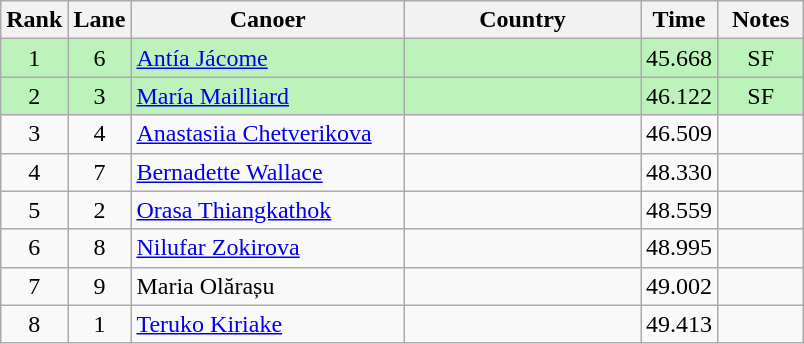<table class="wikitable" style="text-align:center;">
<tr>
<th width=30>Rank</th>
<th width=30>Lane</th>
<th width=175>Canoer</th>
<th width=150>Country</th>
<th width=30>Time</th>
<th width=50>Notes</th>
</tr>
<tr bgcolor=bbf3bb>
<td>1</td>
<td>6</td>
<td align=left><a href='#'>Antía Jácome</a></td>
<td align=left></td>
<td>45.668</td>
<td>SF</td>
</tr>
<tr bgcolor=bbf3bb>
<td>2</td>
<td>3</td>
<td align=left><a href='#'>María Mailliard</a></td>
<td align=left></td>
<td>46.122</td>
<td>SF</td>
</tr>
<tr>
<td>3</td>
<td>4</td>
<td align=left><a href='#'>Anastasiia Chetverikova</a></td>
<td align=left></td>
<td>46.509</td>
<td></td>
</tr>
<tr>
<td>4</td>
<td>7</td>
<td align=left><a href='#'>Bernadette Wallace</a></td>
<td align=left></td>
<td>48.330</td>
<td></td>
</tr>
<tr>
<td>5</td>
<td>2</td>
<td align=left><a href='#'>Orasa Thiangkathok</a></td>
<td align=left></td>
<td>48.559</td>
<td></td>
</tr>
<tr>
<td>6</td>
<td>8</td>
<td align=left><a href='#'>Nilufar Zokirova</a></td>
<td align=left></td>
<td>48.995</td>
<td></td>
</tr>
<tr>
<td>7</td>
<td>9</td>
<td align=left>Maria Olărașu</td>
<td align=left></td>
<td>49.002</td>
<td></td>
</tr>
<tr>
<td>8</td>
<td>1</td>
<td align=left><a href='#'>Teruko Kiriake</a></td>
<td align=left></td>
<td>49.413</td>
<td></td>
</tr>
</table>
